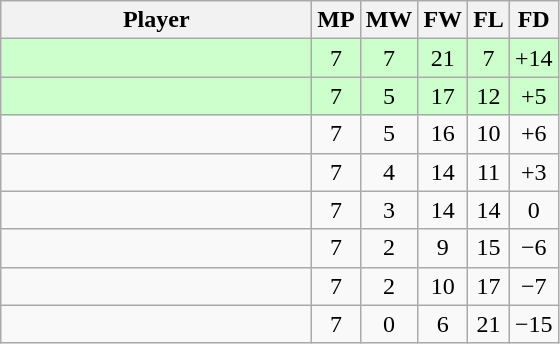<table class="wikitable" style="text-align: center;">
<tr>
<th width=200>Player</th>
<th width=20>MP</th>
<th width=20>MW</th>
<th width=20>FW</th>
<th width=20>FL</th>
<th width=20>FD</th>
</tr>
<tr style="background:#ccffcc;">
<td style="text-align:left;"><strong></strong></td>
<td>7</td>
<td>7</td>
<td>21</td>
<td>7</td>
<td>+14</td>
</tr>
<tr style="background:#ccffcc;">
<td style="text-align:left;"><strong></strong></td>
<td>7</td>
<td>5</td>
<td>17</td>
<td>12</td>
<td>+5</td>
</tr>
<tr>
<td style="text-align:left;"></td>
<td>7</td>
<td>5</td>
<td>16</td>
<td>10</td>
<td>+6</td>
</tr>
<tr>
<td style="text-align:left;"></td>
<td>7</td>
<td>4</td>
<td>14</td>
<td>11</td>
<td>+3</td>
</tr>
<tr>
<td style="text-align:left;"></td>
<td>7</td>
<td>3</td>
<td>14</td>
<td>14</td>
<td>0</td>
</tr>
<tr>
<td style="text-align:left;"></td>
<td>7</td>
<td>2</td>
<td>9</td>
<td>15</td>
<td>−6</td>
</tr>
<tr>
<td style="text-align:left;"></td>
<td>7</td>
<td>2</td>
<td>10</td>
<td>17</td>
<td>−7</td>
</tr>
<tr>
<td style="text-align:left;"></td>
<td>7</td>
<td>0</td>
<td>6</td>
<td>21</td>
<td>−15</td>
</tr>
</table>
